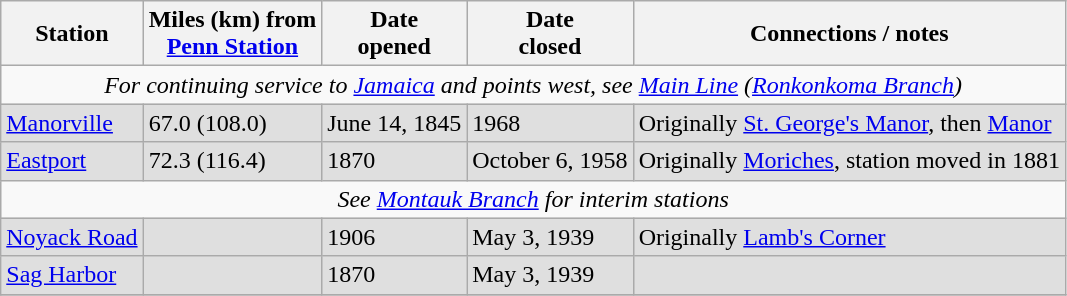<table class="wikitable">
<tr>
<th>Station</th>
<th>Miles (km) from<br><a href='#'>Penn Station</a></th>
<th>Date<br>opened</th>
<th>Date<br>closed</th>
<th>Connections / notes</th>
</tr>
<tr>
<td colspan="5" align="center"><em>For continuing service to <a href='#'>Jamaica</a> and points west, see <a href='#'>Main Line</a> (<a href='#'>Ronkonkoma Branch</a>)</em></td>
</tr>
<tr bgcolor=dfdfdf>
<td><a href='#'>Manorville</a></td>
<td>67.0 (108.0) </td>
<td>June 14, 1845</td>
<td>1968</td>
<td>Originally <a href='#'>St. George's Manor</a>, then <a href='#'>Manor</a></td>
</tr>
<tr bgcolor=dfdfdf>
<td><a href='#'>Eastport</a></td>
<td>72.3 (116.4)</td>
<td>1870</td>
<td>October 6, 1958</td>
<td>Originally <a href='#'>Moriches</a>, station moved in 1881</td>
</tr>
<tr>
<td colspan="5" align="center"><em>See <a href='#'>Montauk Branch</a> for interim stations</em></td>
</tr>
<tr bgcolor=dfdfdf>
<td><a href='#'>Noyack Road</a></td>
<td></td>
<td>1906</td>
<td>May 3, 1939</td>
<td>Originally <a href='#'>Lamb's Corner</a></td>
</tr>
<tr bgcolor=dfdfdf>
<td><a href='#'>Sag Harbor</a></td>
<td></td>
<td>1870</td>
<td>May 3, 1939</td>
<td></td>
</tr>
<tr>
</tr>
</table>
